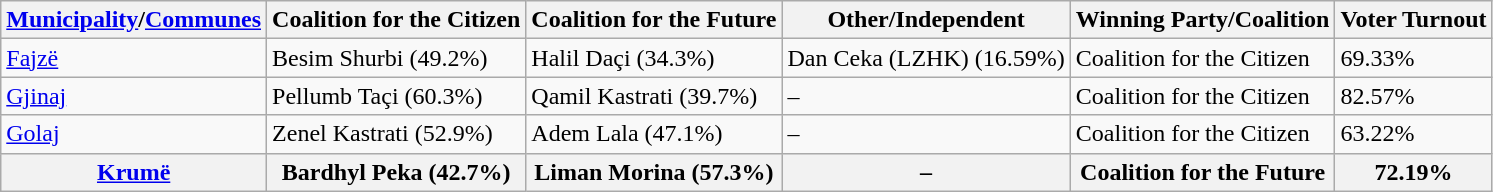<table class="wikitable">
<tr>
<th><a href='#'>Municipality</a>/<a href='#'>Communes</a></th>
<th>Coalition for the Citizen</th>
<th>Coalition for the Future</th>
<th>Other/Independent</th>
<th>Winning Party/Coalition</th>
<th>Voter Turnout</th>
</tr>
<tr>
<td><a href='#'>Fajzë</a></td>
<td>Besim Shurbi (49.2%)</td>
<td>Halil Daçi (34.3%)</td>
<td>Dan Ceka (LZHK) (16.59%)</td>
<td>Coalition for the Citizen</td>
<td>69.33%</td>
</tr>
<tr>
<td><a href='#'>Gjinaj</a></td>
<td>Pellumb Taçi (60.3%)</td>
<td>Qamil Kastrati (39.7%)</td>
<td>–</td>
<td>Coalition for the Citizen</td>
<td>82.57%</td>
</tr>
<tr>
<td><a href='#'>Golaj</a></td>
<td>Zenel Kastrati (52.9%)</td>
<td>Adem Lala (47.1%)</td>
<td>–</td>
<td>Coalition for the Citizen</td>
<td>63.22%</td>
</tr>
<tr>
<th><a href='#'>Krumë</a></th>
<th>Bardhyl Peka (42.7%)</th>
<th>Liman Morina (57.3%)</th>
<th>–</th>
<th>Coalition for the Future</th>
<th>72.19%</th>
</tr>
</table>
